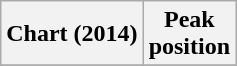<table class="wikitable plainrowheaders">
<tr>
<th>Chart (2014)</th>
<th>Peak<br>position</th>
</tr>
<tr>
</tr>
</table>
